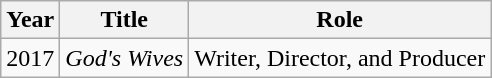<table class="wikitable">
<tr>
<th>Year</th>
<th>Title</th>
<th>Role</th>
</tr>
<tr>
<td>2017</td>
<td><em>God's Wives</em></td>
<td>Writer, Director, and Producer</td>
</tr>
</table>
